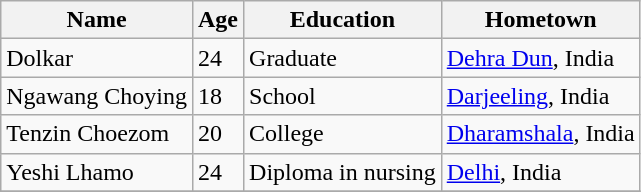<table class="wikitable" border="1">
<tr>
<th>Name</th>
<th>Age</th>
<th>Education</th>
<th>Hometown</th>
</tr>
<tr>
<td>Dolkar</td>
<td>24</td>
<td>Graduate</td>
<td><a href='#'>Dehra Dun</a>, India</td>
</tr>
<tr>
<td>Ngawang Choying</td>
<td>18</td>
<td>School</td>
<td><a href='#'>Darjeeling</a>, India</td>
</tr>
<tr>
<td>Tenzin Choezom</td>
<td>20</td>
<td>College</td>
<td><a href='#'>Dharamshala</a>, India</td>
</tr>
<tr>
<td>Yeshi Lhamo</td>
<td>24</td>
<td>Diploma in nursing</td>
<td><a href='#'>Delhi</a>, India</td>
</tr>
<tr>
</tr>
</table>
